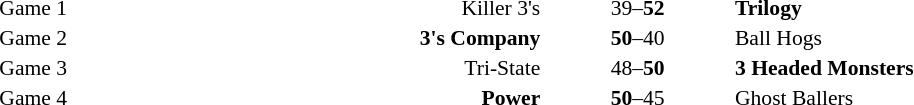<table style="width:100%;" cellspacing="1">
<tr>
<th width=15%></th>
<th width=25%></th>
<th width=10%></th>
<th width=25%></th>
</tr>
<tr style=font-size:90%>
<td align=right>Game 1</td>
<td align=right>Killer 3's</td>
<td align=center>39–<strong>52</strong></td>
<td><strong>Trilogy</strong></td>
<td></td>
</tr>
<tr style=font-size:90%>
<td align=right>Game 2</td>
<td align=right><strong>3's Company</strong></td>
<td align=center><strong>50</strong>–40</td>
<td>Ball Hogs</td>
<td></td>
</tr>
<tr style=font-size:90%>
<td align=right>Game 3</td>
<td align=right>Tri-State</td>
<td align=center>48–<strong>50</strong></td>
<td><strong>3 Headed Monsters</strong></td>
<td></td>
</tr>
<tr style=font-size:90%>
<td align=right>Game 4</td>
<td align=right><strong>Power</strong></td>
<td align=center><strong>50</strong>–45</td>
<td>Ghost Ballers</td>
<td></td>
</tr>
</table>
